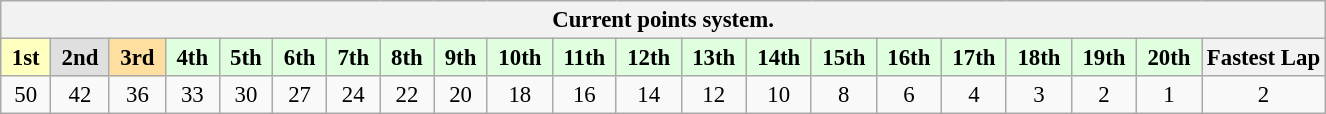<table class="wikitable" style="font-size:95%; text-align:center">
<tr>
<th colspan="21">Current points system.</th>
</tr>
<tr>
<td style="background:#ffffbf;"> <strong>1st</strong> </td>
<td style="background:#dfdfdf;"> <strong>2nd</strong> </td>
<td style="background:#ffdf9f;"> <strong>3rd</strong> </td>
<td style="background:#dfffdf;"> <strong>4th</strong> </td>
<td style="background:#dfffdf;"> <strong>5th</strong> </td>
<td style="background:#dfffdf;"> <strong>6th</strong> </td>
<td style="background:#dfffdf;"> <strong>7th</strong> </td>
<td style="background:#dfffdf;"> <strong>8th</strong> </td>
<td style="background:#dfffdf;"> <strong>9th</strong> </td>
<td style="background:#dfffdf;"> <strong>10th</strong> </td>
<td style="background:#dfffdf;"> <strong>11th</strong> </td>
<td style="background:#dfffdf;"> <strong>12th</strong> </td>
<td style="background:#dfffdf;"> <strong>13th</strong> </td>
<td style="background:#dfffdf;"> <strong>14th</strong> </td>
<td style="background:#dfffdf;"> <strong>15th</strong> </td>
<td style="background:#dfffdf;"> <strong>16th</strong> </td>
<td style="background:#dfffdf;"> <strong>17th</strong> </td>
<td style="background:#dfffdf;"> <strong>18th</strong> </td>
<td style="background:#dfffdf;"> <strong>19th</strong> </td>
<td style="background:#dfffdf;"> <strong>20th</strong> </td>
<th>Fastest Lap</th>
</tr>
<tr>
<td>50</td>
<td>42</td>
<td>36</td>
<td>33</td>
<td>30</td>
<td>27</td>
<td>24</td>
<td>22</td>
<td>20</td>
<td>18</td>
<td>16</td>
<td>14</td>
<td>12</td>
<td>10</td>
<td>8</td>
<td>6</td>
<td>4</td>
<td>3</td>
<td>2</td>
<td>1</td>
<td>2</td>
</tr>
</table>
